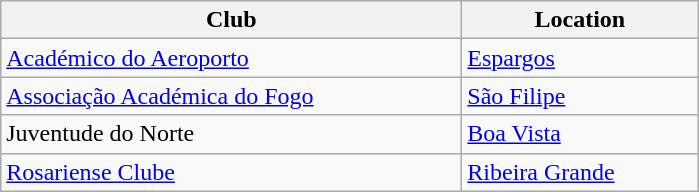<table class="wikitable sortable">
<tr>
<th width="300px" scope="col">Club</th>
<th width="150px" scope="col">Location</th>
</tr>
<tr>
<td><a href='#'>Académico do Aeroporto</a></td>
<td><a href='#'>Espargos</a></td>
</tr>
<tr>
<td><a href='#'>Associação Académica do Fogo</a></td>
<td><a href='#'>São Filipe</a></td>
</tr>
<tr>
<td>Juventude do Norte</td>
<td><a href='#'>Boa Vista</a></td>
</tr>
<tr>
<td><a href='#'>Rosariense Clube</a></td>
<td><a href='#'>Ribeira Grande</a></td>
</tr>
</table>
